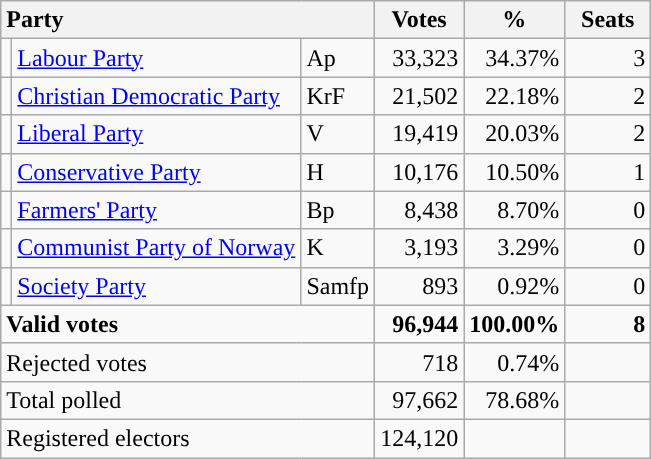<table class="wikitable" border="1" style="text-align:right;">
<tr>
<th style="text-align:left;" colspan=3>Party</th>
<th align=center width="50">Votes</th>
<th align=center width="50">%</th>
<th align=center width="50">Seats</th>
</tr>
<tr>
<td style="color:inherit;background:"></td>
<td align=left><a href='#'>Labour Party</a></td>
<td align=left>Ap</td>
<td>33,323</td>
<td>34.37%</td>
<td>3</td>
</tr>
<tr>
<td style="color:inherit;background:"></td>
<td align=left><a href='#'>Christian Democratic Party</a></td>
<td align=left>KrF</td>
<td>21,502</td>
<td>22.18%</td>
<td>2</td>
</tr>
<tr>
<td style="color:inherit;background:"></td>
<td align=left><a href='#'>Liberal Party</a></td>
<td align=left>V</td>
<td>19,419</td>
<td>20.03%</td>
<td>2</td>
</tr>
<tr>
<td style="color:inherit;background:"></td>
<td align=left><a href='#'>Conservative Party</a></td>
<td align=left>H</td>
<td>10,176</td>
<td>10.50%</td>
<td>1</td>
</tr>
<tr>
<td style="color:inherit;background:"></td>
<td align=left><a href='#'>Farmers' Party</a></td>
<td align=left>Bp</td>
<td>8,438</td>
<td>8.70%</td>
<td>0</td>
</tr>
<tr>
<td style="color:inherit;background:"></td>
<td align=left><a href='#'>Communist Party of Norway</a></td>
<td align=left>K</td>
<td>3,193</td>
<td>3.29%</td>
<td>0</td>
</tr>
<tr>
<td></td>
<td align=left><a href='#'>Society Party</a></td>
<td align=left>Samfp</td>
<td>893</td>
<td>0.92%</td>
<td>0</td>
</tr>
<tr style="font-weight:bold">
<td align=left colspan=3>Valid votes</td>
<td>96,944</td>
<td>100.00%</td>
<td>8</td>
</tr>
<tr>
<td align=left colspan=3>Rejected votes</td>
<td>718</td>
<td>0.74%</td>
<td></td>
</tr>
<tr>
<td align=left colspan=3>Total polled</td>
<td>97,662</td>
<td>78.68%</td>
<td></td>
</tr>
<tr>
<td align=left colspan=3>Registered electors</td>
<td>124,120</td>
<td></td>
<td></td>
</tr>
</table>
